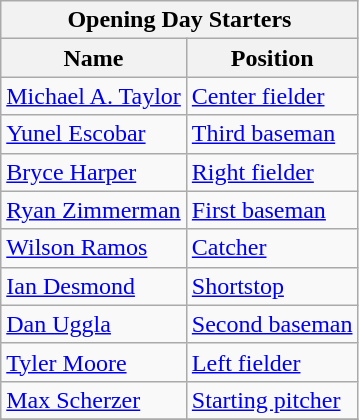<table class="wikitable" style="text-align:left">
<tr>
<th colspan="2">Opening Day Starters</th>
</tr>
<tr>
<th>Name</th>
<th>Position</th>
</tr>
<tr>
<td><a href='#'>Michael A. Taylor</a></td>
<td><a href='#'>Center fielder</a></td>
</tr>
<tr>
<td><a href='#'>Yunel Escobar</a></td>
<td><a href='#'>Third baseman</a></td>
</tr>
<tr>
<td><a href='#'>Bryce Harper</a></td>
<td><a href='#'>Right fielder</a></td>
</tr>
<tr>
<td><a href='#'>Ryan Zimmerman</a></td>
<td><a href='#'>First baseman</a></td>
</tr>
<tr>
<td><a href='#'>Wilson Ramos</a></td>
<td><a href='#'>Catcher</a></td>
</tr>
<tr>
<td><a href='#'>Ian Desmond</a></td>
<td><a href='#'>Shortstop</a></td>
</tr>
<tr>
<td><a href='#'>Dan Uggla</a></td>
<td><a href='#'>Second baseman</a></td>
</tr>
<tr>
<td><a href='#'>Tyler Moore</a></td>
<td><a href='#'>Left fielder</a></td>
</tr>
<tr>
<td><a href='#'>Max Scherzer</a></td>
<td><a href='#'>Starting pitcher</a></td>
</tr>
<tr>
</tr>
</table>
